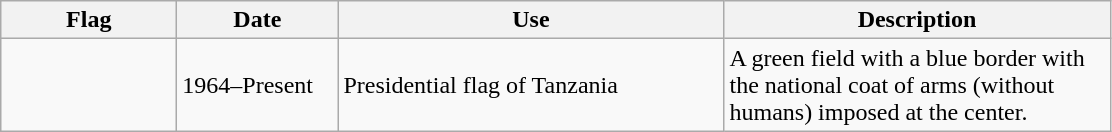<table class="wikitable">
<tr>
<th style="width:110px;">Flag</th>
<th style="width:100px;">Date</th>
<th style="width:250px;">Use</th>
<th style="width:250px;">Description</th>
</tr>
<tr>
<td></td>
<td>1964–Present</td>
<td>Presidential flag of Tanzania</td>
<td>A green field with a blue border with the national coat of arms (without humans) imposed at the center.</td>
</tr>
</table>
